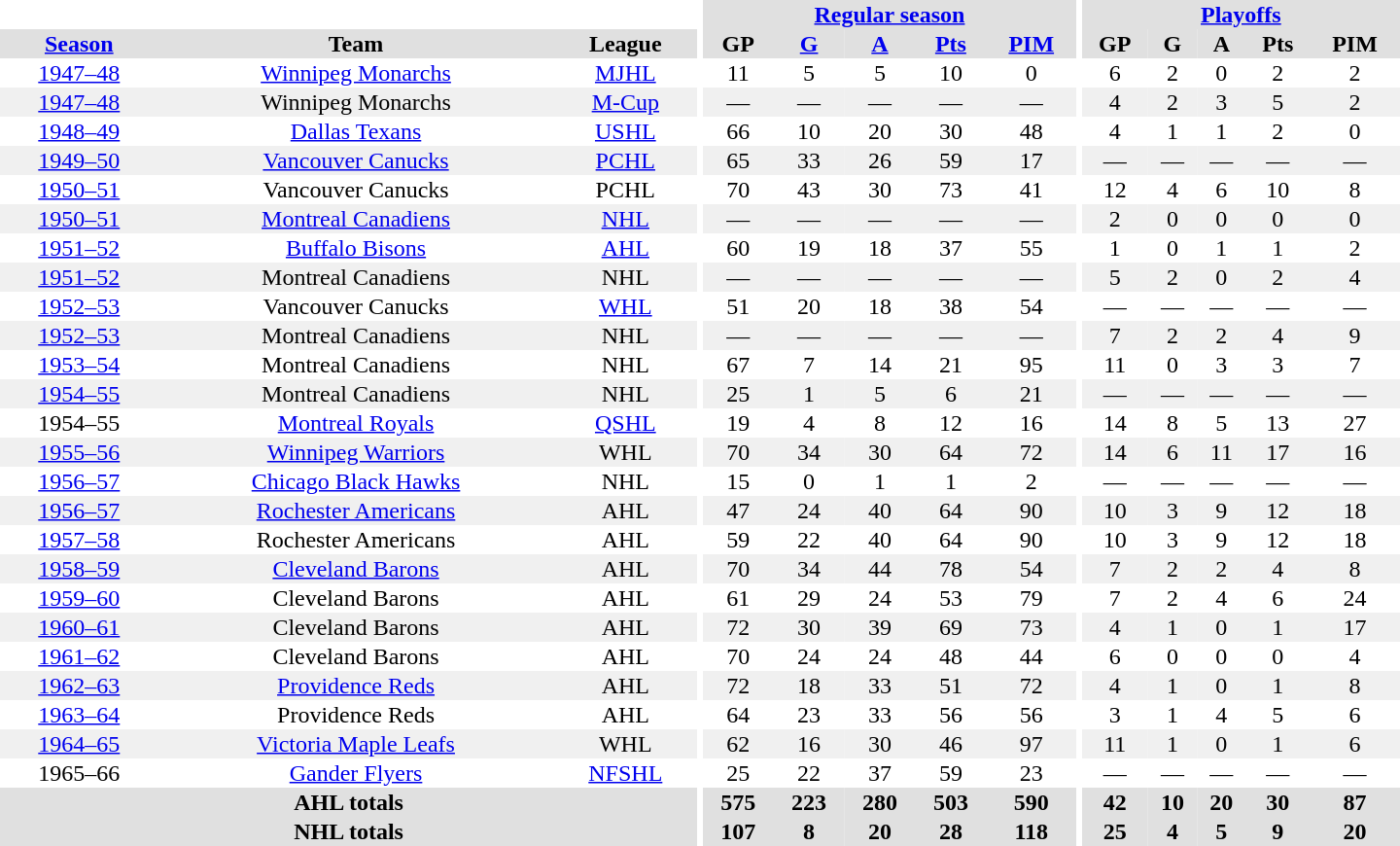<table border="0" cellpadding="1" cellspacing="0" style="text-align:center; width:60em">
<tr bgcolor="#e0e0e0">
<th colspan="3" bgcolor="#ffffff"></th>
<th rowspan="100" bgcolor="#ffffff"></th>
<th colspan="5"><a href='#'>Regular season</a></th>
<th rowspan="100" bgcolor="#ffffff"></th>
<th colspan="5"><a href='#'>Playoffs</a></th>
</tr>
<tr bgcolor="#e0e0e0">
<th><a href='#'>Season</a></th>
<th>Team</th>
<th>League</th>
<th>GP</th>
<th><a href='#'>G</a></th>
<th><a href='#'>A</a></th>
<th><a href='#'>Pts</a></th>
<th><a href='#'>PIM</a></th>
<th>GP</th>
<th>G</th>
<th>A</th>
<th>Pts</th>
<th>PIM</th>
</tr>
<tr>
<td><a href='#'>1947–48</a></td>
<td><a href='#'>Winnipeg Monarchs</a></td>
<td><a href='#'>MJHL</a></td>
<td>11</td>
<td>5</td>
<td>5</td>
<td>10</td>
<td>0</td>
<td>6</td>
<td>2</td>
<td>0</td>
<td>2</td>
<td>2</td>
</tr>
<tr bgcolor="#f0f0f0">
<td><a href='#'>1947–48</a></td>
<td>Winnipeg Monarchs</td>
<td><a href='#'>M-Cup</a></td>
<td>—</td>
<td>—</td>
<td>—</td>
<td>—</td>
<td>—</td>
<td>4</td>
<td>2</td>
<td>3</td>
<td>5</td>
<td>2</td>
</tr>
<tr>
<td><a href='#'>1948–49</a></td>
<td><a href='#'>Dallas Texans</a></td>
<td><a href='#'>USHL</a></td>
<td>66</td>
<td>10</td>
<td>20</td>
<td>30</td>
<td>48</td>
<td>4</td>
<td>1</td>
<td>1</td>
<td>2</td>
<td>0</td>
</tr>
<tr bgcolor="#f0f0f0">
<td><a href='#'>1949–50</a></td>
<td><a href='#'>Vancouver Canucks</a></td>
<td><a href='#'>PCHL</a></td>
<td>65</td>
<td>33</td>
<td>26</td>
<td>59</td>
<td>17</td>
<td>—</td>
<td>—</td>
<td>—</td>
<td>—</td>
<td>—</td>
</tr>
<tr>
<td><a href='#'>1950–51</a></td>
<td>Vancouver Canucks</td>
<td>PCHL</td>
<td>70</td>
<td>43</td>
<td>30</td>
<td>73</td>
<td>41</td>
<td>12</td>
<td>4</td>
<td>6</td>
<td>10</td>
<td>8</td>
</tr>
<tr bgcolor="#f0f0f0">
<td><a href='#'>1950–51</a></td>
<td><a href='#'>Montreal Canadiens</a></td>
<td><a href='#'>NHL</a></td>
<td>—</td>
<td>—</td>
<td>—</td>
<td>—</td>
<td>—</td>
<td>2</td>
<td>0</td>
<td>0</td>
<td>0</td>
<td>0</td>
</tr>
<tr>
<td><a href='#'>1951–52</a></td>
<td><a href='#'>Buffalo Bisons</a></td>
<td><a href='#'>AHL</a></td>
<td>60</td>
<td>19</td>
<td>18</td>
<td>37</td>
<td>55</td>
<td>1</td>
<td>0</td>
<td>1</td>
<td>1</td>
<td>2</td>
</tr>
<tr bgcolor="#f0f0f0">
<td><a href='#'>1951–52</a></td>
<td>Montreal Canadiens</td>
<td>NHL</td>
<td>—</td>
<td>—</td>
<td>—</td>
<td>—</td>
<td>—</td>
<td>5</td>
<td>2</td>
<td>0</td>
<td>2</td>
<td>4</td>
</tr>
<tr>
<td><a href='#'>1952–53</a></td>
<td>Vancouver Canucks</td>
<td><a href='#'>WHL</a></td>
<td>51</td>
<td>20</td>
<td>18</td>
<td>38</td>
<td>54</td>
<td>—</td>
<td>—</td>
<td>—</td>
<td>—</td>
<td>—</td>
</tr>
<tr bgcolor="#f0f0f0">
<td><a href='#'>1952–53</a></td>
<td>Montreal Canadiens</td>
<td>NHL</td>
<td>—</td>
<td>—</td>
<td>—</td>
<td>—</td>
<td>—</td>
<td>7</td>
<td>2</td>
<td>2</td>
<td>4</td>
<td>9</td>
</tr>
<tr>
<td><a href='#'>1953–54</a></td>
<td>Montreal Canadiens</td>
<td>NHL</td>
<td>67</td>
<td>7</td>
<td>14</td>
<td>21</td>
<td>95</td>
<td>11</td>
<td>0</td>
<td>3</td>
<td>3</td>
<td>7</td>
</tr>
<tr bgcolor="#f0f0f0">
<td><a href='#'>1954–55</a></td>
<td>Montreal Canadiens</td>
<td>NHL</td>
<td>25</td>
<td>1</td>
<td>5</td>
<td>6</td>
<td>21</td>
<td>—</td>
<td>—</td>
<td>—</td>
<td>—</td>
<td>—</td>
</tr>
<tr>
<td>1954–55</td>
<td><a href='#'>Montreal Royals</a></td>
<td><a href='#'>QSHL</a></td>
<td>19</td>
<td>4</td>
<td>8</td>
<td>12</td>
<td>16</td>
<td>14</td>
<td>8</td>
<td>5</td>
<td>13</td>
<td>27</td>
</tr>
<tr bgcolor="#f0f0f0">
<td><a href='#'>1955–56</a></td>
<td><a href='#'>Winnipeg Warriors</a></td>
<td>WHL</td>
<td>70</td>
<td>34</td>
<td>30</td>
<td>64</td>
<td>72</td>
<td>14</td>
<td>6</td>
<td>11</td>
<td>17</td>
<td>16</td>
</tr>
<tr>
<td><a href='#'>1956–57</a></td>
<td><a href='#'>Chicago Black Hawks</a></td>
<td>NHL</td>
<td>15</td>
<td>0</td>
<td>1</td>
<td>1</td>
<td>2</td>
<td>—</td>
<td>—</td>
<td>—</td>
<td>—</td>
<td>—</td>
</tr>
<tr bgcolor="#f0f0f0">
<td><a href='#'>1956–57</a></td>
<td><a href='#'>Rochester Americans</a></td>
<td>AHL</td>
<td>47</td>
<td>24</td>
<td>40</td>
<td>64</td>
<td>90</td>
<td>10</td>
<td>3</td>
<td>9</td>
<td>12</td>
<td>18</td>
</tr>
<tr>
<td><a href='#'>1957–58</a></td>
<td>Rochester Americans</td>
<td>AHL</td>
<td>59</td>
<td>22</td>
<td>40</td>
<td>64</td>
<td>90</td>
<td>10</td>
<td>3</td>
<td>9</td>
<td>12</td>
<td>18</td>
</tr>
<tr bgcolor="#f0f0f0">
<td><a href='#'>1958–59</a></td>
<td><a href='#'>Cleveland Barons</a></td>
<td>AHL</td>
<td>70</td>
<td>34</td>
<td>44</td>
<td>78</td>
<td>54</td>
<td>7</td>
<td>2</td>
<td>2</td>
<td>4</td>
<td>8</td>
</tr>
<tr>
<td><a href='#'>1959–60</a></td>
<td>Cleveland Barons</td>
<td>AHL</td>
<td>61</td>
<td>29</td>
<td>24</td>
<td>53</td>
<td>79</td>
<td>7</td>
<td>2</td>
<td>4</td>
<td>6</td>
<td>24</td>
</tr>
<tr bgcolor="#f0f0f0">
<td><a href='#'>1960–61</a></td>
<td>Cleveland Barons</td>
<td>AHL</td>
<td>72</td>
<td>30</td>
<td>39</td>
<td>69</td>
<td>73</td>
<td>4</td>
<td>1</td>
<td>0</td>
<td>1</td>
<td>17</td>
</tr>
<tr>
<td><a href='#'>1961–62</a></td>
<td>Cleveland Barons</td>
<td>AHL</td>
<td>70</td>
<td>24</td>
<td>24</td>
<td>48</td>
<td>44</td>
<td>6</td>
<td>0</td>
<td>0</td>
<td>0</td>
<td>4</td>
</tr>
<tr bgcolor="#f0f0f0">
<td><a href='#'>1962–63</a></td>
<td><a href='#'>Providence Reds</a></td>
<td>AHL</td>
<td>72</td>
<td>18</td>
<td>33</td>
<td>51</td>
<td>72</td>
<td>4</td>
<td>1</td>
<td>0</td>
<td>1</td>
<td>8</td>
</tr>
<tr>
<td><a href='#'>1963–64</a></td>
<td>Providence Reds</td>
<td>AHL</td>
<td>64</td>
<td>23</td>
<td>33</td>
<td>56</td>
<td>56</td>
<td>3</td>
<td>1</td>
<td>4</td>
<td>5</td>
<td>6</td>
</tr>
<tr bgcolor="#f0f0f0">
<td><a href='#'>1964–65</a></td>
<td><a href='#'>Victoria Maple Leafs</a></td>
<td>WHL</td>
<td>62</td>
<td>16</td>
<td>30</td>
<td>46</td>
<td>97</td>
<td>11</td>
<td>1</td>
<td>0</td>
<td>1</td>
<td>6</td>
</tr>
<tr>
<td>1965–66</td>
<td><a href='#'>Gander Flyers</a></td>
<td><a href='#'>NFSHL</a></td>
<td>25</td>
<td>22</td>
<td>37</td>
<td>59</td>
<td>23</td>
<td>—</td>
<td>—</td>
<td>—</td>
<td>—</td>
<td>—</td>
</tr>
<tr bgcolor="#e0e0e0">
<th colspan="3">AHL totals</th>
<th>575</th>
<th>223</th>
<th>280</th>
<th>503</th>
<th>590</th>
<th>42</th>
<th>10</th>
<th>20</th>
<th>30</th>
<th>87</th>
</tr>
<tr bgcolor="#e0e0e0">
<th colspan="3">NHL totals</th>
<th>107</th>
<th>8</th>
<th>20</th>
<th>28</th>
<th>118</th>
<th>25</th>
<th>4</th>
<th>5</th>
<th>9</th>
<th>20</th>
</tr>
</table>
